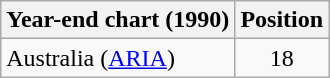<table class="wikitable">
<tr>
<th align="left">Year-end chart (1990)</th>
<th align="left">Position</th>
</tr>
<tr>
<td align="left">Australia (<a href='#'>ARIA</a>)</td>
<td style="text-align:center;">18</td>
</tr>
</table>
